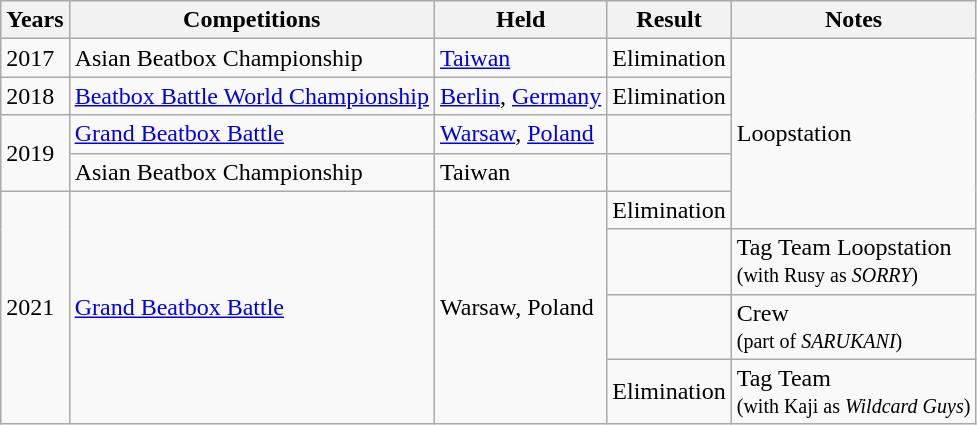<table class="wikitable">
<tr>
<th>Years</th>
<th>Competitions</th>
<th>Held</th>
<th>Result</th>
<th>Notes</th>
</tr>
<tr>
<td>2017</td>
<td>Asian Beatbox Championship</td>
<td><a href='#'>Taiwan</a></td>
<td>Elimination</td>
<td rowspan="5">Loopstation</td>
</tr>
<tr>
<td>2018</td>
<td><a href='#'>Beatbox Battle World Championship</a></td>
<td><a href='#'>Berlin</a>, <a href='#'>Germany</a></td>
<td>Elimination</td>
</tr>
<tr>
<td rowspan="2">2019</td>
<td><a href='#'>Grand Beatbox Battle</a></td>
<td><a href='#'>Warsaw</a>, <a href='#'>Poland</a></td>
<td></td>
</tr>
<tr>
<td>Asian Beatbox Championship</td>
<td>Taiwan</td>
<td></td>
</tr>
<tr>
<td rowspan="4">2021</td>
<td rowspan="4"><a href='#'>Grand Beatbox Battle</a></td>
<td rowspan="4">Warsaw, Poland</td>
<td>Elimination</td>
</tr>
<tr>
<td></td>
<td>Tag Team Loopstation<br><small>(with Rusy as <em>SORRY</em>)</small></td>
</tr>
<tr>
<td></td>
<td>Crew<br><small>(part of <em>SARUKANI</em>)</small></td>
</tr>
<tr>
<td>Elimination</td>
<td>Tag Team<br><small>(with Kaji as <em>Wildcard Guys</em>)</small></td>
</tr>
</table>
